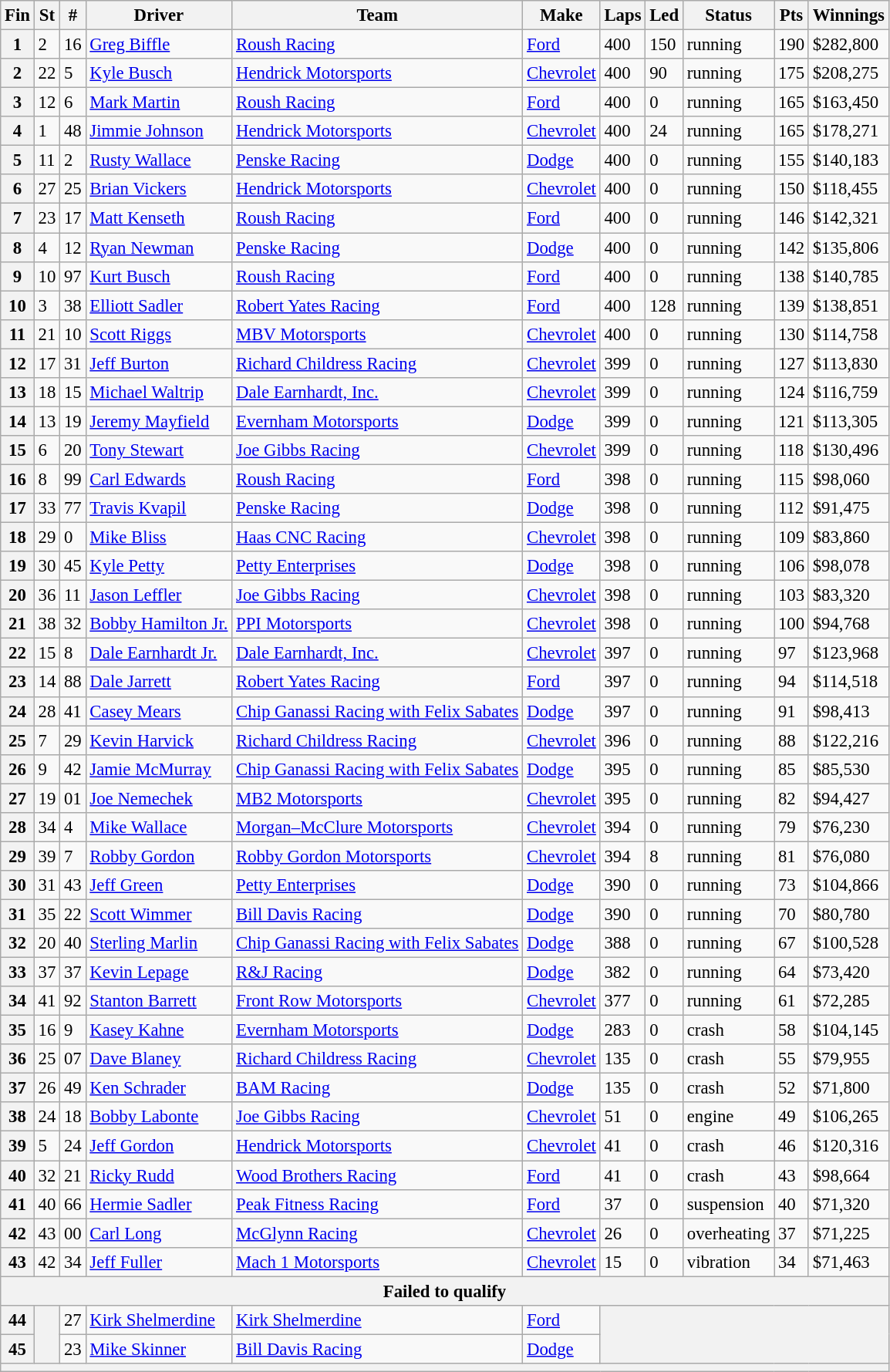<table class="wikitable sortable" style="font-size:95%">
<tr>
<th>Fin</th>
<th>St</th>
<th>#</th>
<th>Driver</th>
<th>Team</th>
<th>Make</th>
<th>Laps</th>
<th>Led</th>
<th>Status</th>
<th>Pts</th>
<th>Winnings</th>
</tr>
<tr>
<th>1</th>
<td>2</td>
<td>16</td>
<td><a href='#'>Greg Biffle</a></td>
<td><a href='#'>Roush Racing</a></td>
<td><a href='#'>Ford</a></td>
<td>400</td>
<td>150</td>
<td>running</td>
<td>190</td>
<td>$282,800</td>
</tr>
<tr>
<th>2</th>
<td>22</td>
<td>5</td>
<td><a href='#'>Kyle Busch</a></td>
<td><a href='#'>Hendrick Motorsports</a></td>
<td><a href='#'>Chevrolet</a></td>
<td>400</td>
<td>90</td>
<td>running</td>
<td>175</td>
<td>$208,275</td>
</tr>
<tr>
<th>3</th>
<td>12</td>
<td>6</td>
<td><a href='#'>Mark Martin</a></td>
<td><a href='#'>Roush Racing</a></td>
<td><a href='#'>Ford</a></td>
<td>400</td>
<td>0</td>
<td>running</td>
<td>165</td>
<td>$163,450</td>
</tr>
<tr>
<th>4</th>
<td>1</td>
<td>48</td>
<td><a href='#'>Jimmie Johnson</a></td>
<td><a href='#'>Hendrick Motorsports</a></td>
<td><a href='#'>Chevrolet</a></td>
<td>400</td>
<td>24</td>
<td>running</td>
<td>165</td>
<td>$178,271</td>
</tr>
<tr>
<th>5</th>
<td>11</td>
<td>2</td>
<td><a href='#'>Rusty Wallace</a></td>
<td><a href='#'>Penske Racing</a></td>
<td><a href='#'>Dodge</a></td>
<td>400</td>
<td>0</td>
<td>running</td>
<td>155</td>
<td>$140,183</td>
</tr>
<tr>
<th>6</th>
<td>27</td>
<td>25</td>
<td><a href='#'>Brian Vickers</a></td>
<td><a href='#'>Hendrick Motorsports</a></td>
<td><a href='#'>Chevrolet</a></td>
<td>400</td>
<td>0</td>
<td>running</td>
<td>150</td>
<td>$118,455</td>
</tr>
<tr>
<th>7</th>
<td>23</td>
<td>17</td>
<td><a href='#'>Matt Kenseth</a></td>
<td><a href='#'>Roush Racing</a></td>
<td><a href='#'>Ford</a></td>
<td>400</td>
<td>0</td>
<td>running</td>
<td>146</td>
<td>$142,321</td>
</tr>
<tr>
<th>8</th>
<td>4</td>
<td>12</td>
<td><a href='#'>Ryan Newman</a></td>
<td><a href='#'>Penske Racing</a></td>
<td><a href='#'>Dodge</a></td>
<td>400</td>
<td>0</td>
<td>running</td>
<td>142</td>
<td>$135,806</td>
</tr>
<tr>
<th>9</th>
<td>10</td>
<td>97</td>
<td><a href='#'>Kurt Busch</a></td>
<td><a href='#'>Roush Racing</a></td>
<td><a href='#'>Ford</a></td>
<td>400</td>
<td>0</td>
<td>running</td>
<td>138</td>
<td>$140,785</td>
</tr>
<tr>
<th>10</th>
<td>3</td>
<td>38</td>
<td><a href='#'>Elliott Sadler</a></td>
<td><a href='#'>Robert Yates Racing</a></td>
<td><a href='#'>Ford</a></td>
<td>400</td>
<td>128</td>
<td>running</td>
<td>139</td>
<td>$138,851</td>
</tr>
<tr>
<th>11</th>
<td>21</td>
<td>10</td>
<td><a href='#'>Scott Riggs</a></td>
<td><a href='#'>MBV Motorsports</a></td>
<td><a href='#'>Chevrolet</a></td>
<td>400</td>
<td>0</td>
<td>running</td>
<td>130</td>
<td>$114,758</td>
</tr>
<tr>
<th>12</th>
<td>17</td>
<td>31</td>
<td><a href='#'>Jeff Burton</a></td>
<td><a href='#'>Richard Childress Racing</a></td>
<td><a href='#'>Chevrolet</a></td>
<td>399</td>
<td>0</td>
<td>running</td>
<td>127</td>
<td>$113,830</td>
</tr>
<tr>
<th>13</th>
<td>18</td>
<td>15</td>
<td><a href='#'>Michael Waltrip</a></td>
<td><a href='#'>Dale Earnhardt, Inc.</a></td>
<td><a href='#'>Chevrolet</a></td>
<td>399</td>
<td>0</td>
<td>running</td>
<td>124</td>
<td>$116,759</td>
</tr>
<tr>
<th>14</th>
<td>13</td>
<td>19</td>
<td><a href='#'>Jeremy Mayfield</a></td>
<td><a href='#'>Evernham Motorsports</a></td>
<td><a href='#'>Dodge</a></td>
<td>399</td>
<td>0</td>
<td>running</td>
<td>121</td>
<td>$113,305</td>
</tr>
<tr>
<th>15</th>
<td>6</td>
<td>20</td>
<td><a href='#'>Tony Stewart</a></td>
<td><a href='#'>Joe Gibbs Racing</a></td>
<td><a href='#'>Chevrolet</a></td>
<td>399</td>
<td>0</td>
<td>running</td>
<td>118</td>
<td>$130,496</td>
</tr>
<tr>
<th>16</th>
<td>8</td>
<td>99</td>
<td><a href='#'>Carl Edwards</a></td>
<td><a href='#'>Roush Racing</a></td>
<td><a href='#'>Ford</a></td>
<td>398</td>
<td>0</td>
<td>running</td>
<td>115</td>
<td>$98,060</td>
</tr>
<tr>
<th>17</th>
<td>33</td>
<td>77</td>
<td><a href='#'>Travis Kvapil</a></td>
<td><a href='#'>Penske Racing</a></td>
<td><a href='#'>Dodge</a></td>
<td>398</td>
<td>0</td>
<td>running</td>
<td>112</td>
<td>$91,475</td>
</tr>
<tr>
<th>18</th>
<td>29</td>
<td>0</td>
<td><a href='#'>Mike Bliss</a></td>
<td><a href='#'>Haas CNC Racing</a></td>
<td><a href='#'>Chevrolet</a></td>
<td>398</td>
<td>0</td>
<td>running</td>
<td>109</td>
<td>$83,860</td>
</tr>
<tr>
<th>19</th>
<td>30</td>
<td>45</td>
<td><a href='#'>Kyle Petty</a></td>
<td><a href='#'>Petty Enterprises</a></td>
<td><a href='#'>Dodge</a></td>
<td>398</td>
<td>0</td>
<td>running</td>
<td>106</td>
<td>$98,078</td>
</tr>
<tr>
<th>20</th>
<td>36</td>
<td>11</td>
<td><a href='#'>Jason Leffler</a></td>
<td><a href='#'>Joe Gibbs Racing</a></td>
<td><a href='#'>Chevrolet</a></td>
<td>398</td>
<td>0</td>
<td>running</td>
<td>103</td>
<td>$83,320</td>
</tr>
<tr>
<th>21</th>
<td>38</td>
<td>32</td>
<td><a href='#'>Bobby Hamilton Jr.</a></td>
<td><a href='#'>PPI Motorsports</a></td>
<td><a href='#'>Chevrolet</a></td>
<td>398</td>
<td>0</td>
<td>running</td>
<td>100</td>
<td>$94,768</td>
</tr>
<tr>
<th>22</th>
<td>15</td>
<td>8</td>
<td><a href='#'>Dale Earnhardt Jr.</a></td>
<td><a href='#'>Dale Earnhardt, Inc.</a></td>
<td><a href='#'>Chevrolet</a></td>
<td>397</td>
<td>0</td>
<td>running</td>
<td>97</td>
<td>$123,968</td>
</tr>
<tr>
<th>23</th>
<td>14</td>
<td>88</td>
<td><a href='#'>Dale Jarrett</a></td>
<td><a href='#'>Robert Yates Racing</a></td>
<td><a href='#'>Ford</a></td>
<td>397</td>
<td>0</td>
<td>running</td>
<td>94</td>
<td>$114,518</td>
</tr>
<tr>
<th>24</th>
<td>28</td>
<td>41</td>
<td><a href='#'>Casey Mears</a></td>
<td><a href='#'>Chip Ganassi Racing with Felix Sabates</a></td>
<td><a href='#'>Dodge</a></td>
<td>397</td>
<td>0</td>
<td>running</td>
<td>91</td>
<td>$98,413</td>
</tr>
<tr>
<th>25</th>
<td>7</td>
<td>29</td>
<td><a href='#'>Kevin Harvick</a></td>
<td><a href='#'>Richard Childress Racing</a></td>
<td><a href='#'>Chevrolet</a></td>
<td>396</td>
<td>0</td>
<td>running</td>
<td>88</td>
<td>$122,216</td>
</tr>
<tr>
<th>26</th>
<td>9</td>
<td>42</td>
<td><a href='#'>Jamie McMurray</a></td>
<td><a href='#'>Chip Ganassi Racing with Felix Sabates</a></td>
<td><a href='#'>Dodge</a></td>
<td>395</td>
<td>0</td>
<td>running</td>
<td>85</td>
<td>$85,530</td>
</tr>
<tr>
<th>27</th>
<td>19</td>
<td>01</td>
<td><a href='#'>Joe Nemechek</a></td>
<td><a href='#'>MB2 Motorsports</a></td>
<td><a href='#'>Chevrolet</a></td>
<td>395</td>
<td>0</td>
<td>running</td>
<td>82</td>
<td>$94,427</td>
</tr>
<tr>
<th>28</th>
<td>34</td>
<td>4</td>
<td><a href='#'>Mike Wallace</a></td>
<td><a href='#'>Morgan–McClure Motorsports</a></td>
<td><a href='#'>Chevrolet</a></td>
<td>394</td>
<td>0</td>
<td>running</td>
<td>79</td>
<td>$76,230</td>
</tr>
<tr>
<th>29</th>
<td>39</td>
<td>7</td>
<td><a href='#'>Robby Gordon</a></td>
<td><a href='#'>Robby Gordon Motorsports</a></td>
<td><a href='#'>Chevrolet</a></td>
<td>394</td>
<td>8</td>
<td>running</td>
<td>81</td>
<td>$76,080</td>
</tr>
<tr>
<th>30</th>
<td>31</td>
<td>43</td>
<td><a href='#'>Jeff Green</a></td>
<td><a href='#'>Petty Enterprises</a></td>
<td><a href='#'>Dodge</a></td>
<td>390</td>
<td>0</td>
<td>running</td>
<td>73</td>
<td>$104,866</td>
</tr>
<tr>
<th>31</th>
<td>35</td>
<td>22</td>
<td><a href='#'>Scott Wimmer</a></td>
<td><a href='#'>Bill Davis Racing</a></td>
<td><a href='#'>Dodge</a></td>
<td>390</td>
<td>0</td>
<td>running</td>
<td>70</td>
<td>$80,780</td>
</tr>
<tr>
<th>32</th>
<td>20</td>
<td>40</td>
<td><a href='#'>Sterling Marlin</a></td>
<td><a href='#'>Chip Ganassi Racing with Felix Sabates</a></td>
<td><a href='#'>Dodge</a></td>
<td>388</td>
<td>0</td>
<td>running</td>
<td>67</td>
<td>$100,528</td>
</tr>
<tr>
<th>33</th>
<td>37</td>
<td>37</td>
<td><a href='#'>Kevin Lepage</a></td>
<td><a href='#'>R&J Racing</a></td>
<td><a href='#'>Dodge</a></td>
<td>382</td>
<td>0</td>
<td>running</td>
<td>64</td>
<td>$73,420</td>
</tr>
<tr>
<th>34</th>
<td>41</td>
<td>92</td>
<td><a href='#'>Stanton Barrett</a></td>
<td><a href='#'>Front Row Motorsports</a></td>
<td><a href='#'>Chevrolet</a></td>
<td>377</td>
<td>0</td>
<td>running</td>
<td>61</td>
<td>$72,285</td>
</tr>
<tr>
<th>35</th>
<td>16</td>
<td>9</td>
<td><a href='#'>Kasey Kahne</a></td>
<td><a href='#'>Evernham Motorsports</a></td>
<td><a href='#'>Dodge</a></td>
<td>283</td>
<td>0</td>
<td>crash</td>
<td>58</td>
<td>$104,145</td>
</tr>
<tr>
<th>36</th>
<td>25</td>
<td>07</td>
<td><a href='#'>Dave Blaney</a></td>
<td><a href='#'>Richard Childress Racing</a></td>
<td><a href='#'>Chevrolet</a></td>
<td>135</td>
<td>0</td>
<td>crash</td>
<td>55</td>
<td>$79,955</td>
</tr>
<tr>
<th>37</th>
<td>26</td>
<td>49</td>
<td><a href='#'>Ken Schrader</a></td>
<td><a href='#'>BAM Racing</a></td>
<td><a href='#'>Dodge</a></td>
<td>135</td>
<td>0</td>
<td>crash</td>
<td>52</td>
<td>$71,800</td>
</tr>
<tr>
<th>38</th>
<td>24</td>
<td>18</td>
<td><a href='#'>Bobby Labonte</a></td>
<td><a href='#'>Joe Gibbs Racing</a></td>
<td><a href='#'>Chevrolet</a></td>
<td>51</td>
<td>0</td>
<td>engine</td>
<td>49</td>
<td>$106,265</td>
</tr>
<tr>
<th>39</th>
<td>5</td>
<td>24</td>
<td><a href='#'>Jeff Gordon</a></td>
<td><a href='#'>Hendrick Motorsports</a></td>
<td><a href='#'>Chevrolet</a></td>
<td>41</td>
<td>0</td>
<td>crash</td>
<td>46</td>
<td>$120,316</td>
</tr>
<tr>
<th>40</th>
<td>32</td>
<td>21</td>
<td><a href='#'>Ricky Rudd</a></td>
<td><a href='#'>Wood Brothers Racing</a></td>
<td><a href='#'>Ford</a></td>
<td>41</td>
<td>0</td>
<td>crash</td>
<td>43</td>
<td>$98,664</td>
</tr>
<tr>
<th>41</th>
<td>40</td>
<td>66</td>
<td><a href='#'>Hermie Sadler</a></td>
<td><a href='#'>Peak Fitness Racing</a></td>
<td><a href='#'>Ford</a></td>
<td>37</td>
<td>0</td>
<td>suspension</td>
<td>40</td>
<td>$71,320</td>
</tr>
<tr>
<th>42</th>
<td>43</td>
<td>00</td>
<td><a href='#'>Carl Long</a></td>
<td><a href='#'>McGlynn Racing</a></td>
<td><a href='#'>Chevrolet</a></td>
<td>26</td>
<td>0</td>
<td>overheating</td>
<td>37</td>
<td>$71,225</td>
</tr>
<tr>
<th>43</th>
<td>42</td>
<td>34</td>
<td><a href='#'>Jeff Fuller</a></td>
<td><a href='#'>Mach 1 Motorsports</a></td>
<td><a href='#'>Chevrolet</a></td>
<td>15</td>
<td>0</td>
<td>vibration</td>
<td>34</td>
<td>$71,463</td>
</tr>
<tr>
<th colspan="11">Failed to qualify</th>
</tr>
<tr>
<th>44</th>
<th rowspan="2"></th>
<td>27</td>
<td><a href='#'>Kirk Shelmerdine</a></td>
<td><a href='#'>Kirk Shelmerdine</a></td>
<td><a href='#'>Ford</a></td>
<th colspan="5" rowspan="2"></th>
</tr>
<tr>
<th>45</th>
<td>23</td>
<td><a href='#'>Mike Skinner</a></td>
<td><a href='#'>Bill Davis Racing</a></td>
<td><a href='#'>Dodge</a></td>
</tr>
<tr>
<th colspan="11"></th>
</tr>
</table>
